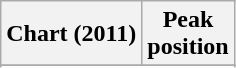<table class="wikitable sortable">
<tr>
<th>Chart (2011)</th>
<th>Peak<br>position</th>
</tr>
<tr>
</tr>
<tr>
</tr>
<tr>
</tr>
<tr>
</tr>
<tr>
</tr>
<tr>
</tr>
</table>
